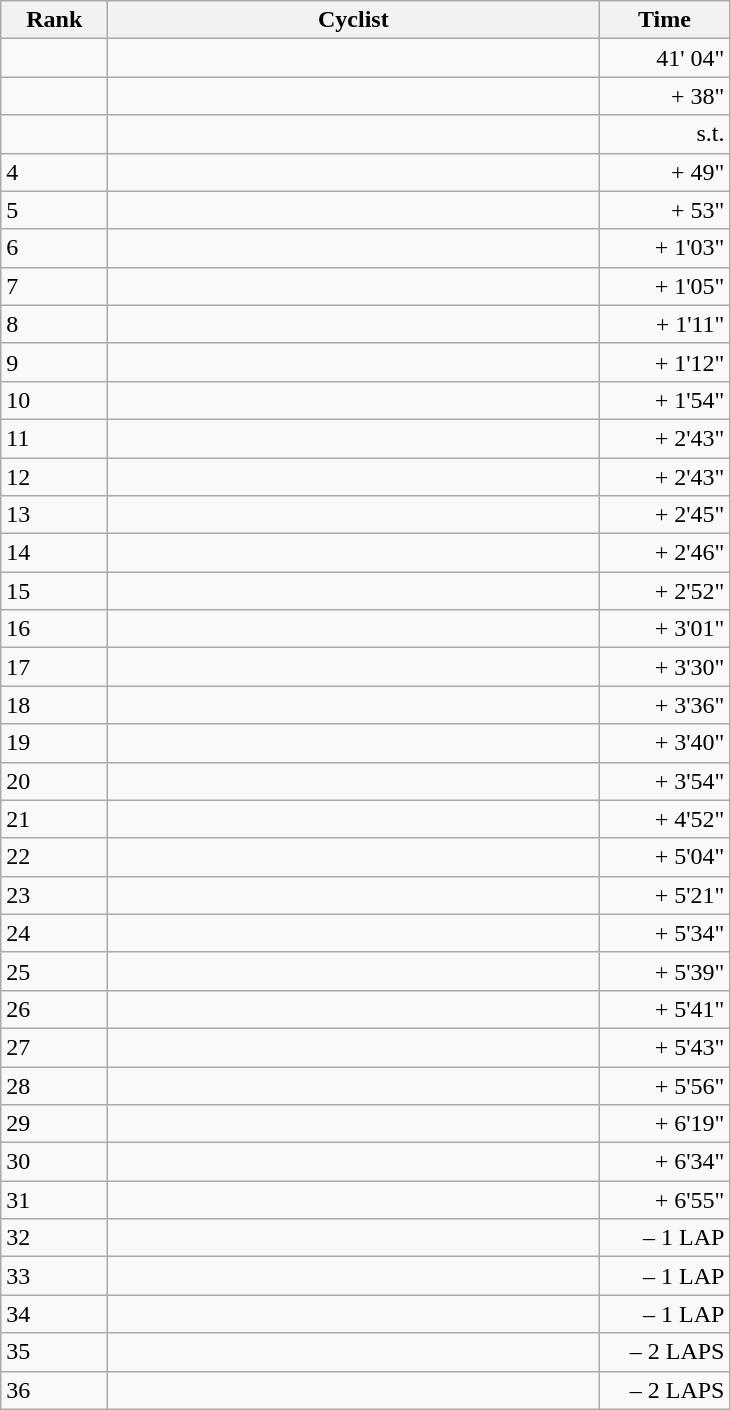<table class="wikitable">
<tr>
<th style="width: 4em;">Rank</th>
<th style="width: 20em;">Cyclist</th>
<th style="width: 5em;">Time</th>
</tr>
<tr>
<td></td>
<td></td>
<td align="right">41' 04"</td>
</tr>
<tr>
<td></td>
<td></td>
<td align="right">+ 38"</td>
</tr>
<tr>
<td></td>
<td></td>
<td align="right">s.t.</td>
</tr>
<tr>
<td>4</td>
<td></td>
<td align="right">+ 49"</td>
</tr>
<tr>
<td>5</td>
<td></td>
<td align="right">+ 53"</td>
</tr>
<tr>
<td>6</td>
<td></td>
<td align="right">+ 1'03"</td>
</tr>
<tr>
<td>7</td>
<td></td>
<td align="right">+ 1'05"</td>
</tr>
<tr>
<td>8</td>
<td></td>
<td align="right">+ 1'11"</td>
</tr>
<tr>
<td>9</td>
<td></td>
<td align="right">+ 1'12"</td>
</tr>
<tr>
<td>10</td>
<td></td>
<td align="right">+ 1'54"</td>
</tr>
<tr>
<td>11</td>
<td></td>
<td align="right">+ 2'43"</td>
</tr>
<tr>
<td>12</td>
<td></td>
<td align="right">+ 2'43"</td>
</tr>
<tr>
<td>13</td>
<td></td>
<td align="right">+ 2'45"</td>
</tr>
<tr>
<td>14</td>
<td></td>
<td align="right">+ 2'46"</td>
</tr>
<tr>
<td>15</td>
<td></td>
<td align="right">+ 2'52"</td>
</tr>
<tr>
<td>16</td>
<td></td>
<td align="right">+ 3'01"</td>
</tr>
<tr>
<td>17</td>
<td></td>
<td align="right">+ 3'30"</td>
</tr>
<tr>
<td>18</td>
<td></td>
<td align="right">+ 3'36"</td>
</tr>
<tr>
<td>19</td>
<td></td>
<td align="right">+ 3'40"</td>
</tr>
<tr>
<td>20</td>
<td></td>
<td align="right">+ 3'54"</td>
</tr>
<tr>
<td>21</td>
<td></td>
<td align="right">+ 4'52"</td>
</tr>
<tr>
<td>22</td>
<td></td>
<td align="right">+ 5'04"</td>
</tr>
<tr>
<td>23</td>
<td></td>
<td align="right">+ 5'21"</td>
</tr>
<tr>
<td>24</td>
<td></td>
<td align="right">+ 5'34"</td>
</tr>
<tr>
<td>25</td>
<td></td>
<td align="right">+ 5'39"</td>
</tr>
<tr>
<td>26</td>
<td></td>
<td align="right">+ 5'41"</td>
</tr>
<tr>
<td>27</td>
<td></td>
<td align="right">+ 5'43"</td>
</tr>
<tr>
<td>28</td>
<td></td>
<td align="right">+ 5'56"</td>
</tr>
<tr>
<td>29</td>
<td></td>
<td align="right">+ 6'19"</td>
</tr>
<tr>
<td>30</td>
<td></td>
<td align="right">+ 6'34"</td>
</tr>
<tr>
<td>31</td>
<td></td>
<td align="right">+ 6'55"</td>
</tr>
<tr>
<td>32</td>
<td></td>
<td align="right">– 1 LAP</td>
</tr>
<tr>
<td>33</td>
<td></td>
<td align="right">– 1 LAP</td>
</tr>
<tr>
<td>34</td>
<td></td>
<td align="right">– 1 LAP</td>
</tr>
<tr>
<td>35</td>
<td></td>
<td align="right">– 2 LAPS</td>
</tr>
<tr>
<td>36</td>
<td></td>
<td align="right">– 2 LAPS</td>
</tr>
</table>
